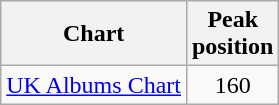<table class="wikitable">
<tr>
<th>Chart</th>
<th>Peak<br>position</th>
</tr>
<tr>
<td><a href='#'>UK Albums Chart</a></td>
<td align="center">160</td>
</tr>
</table>
